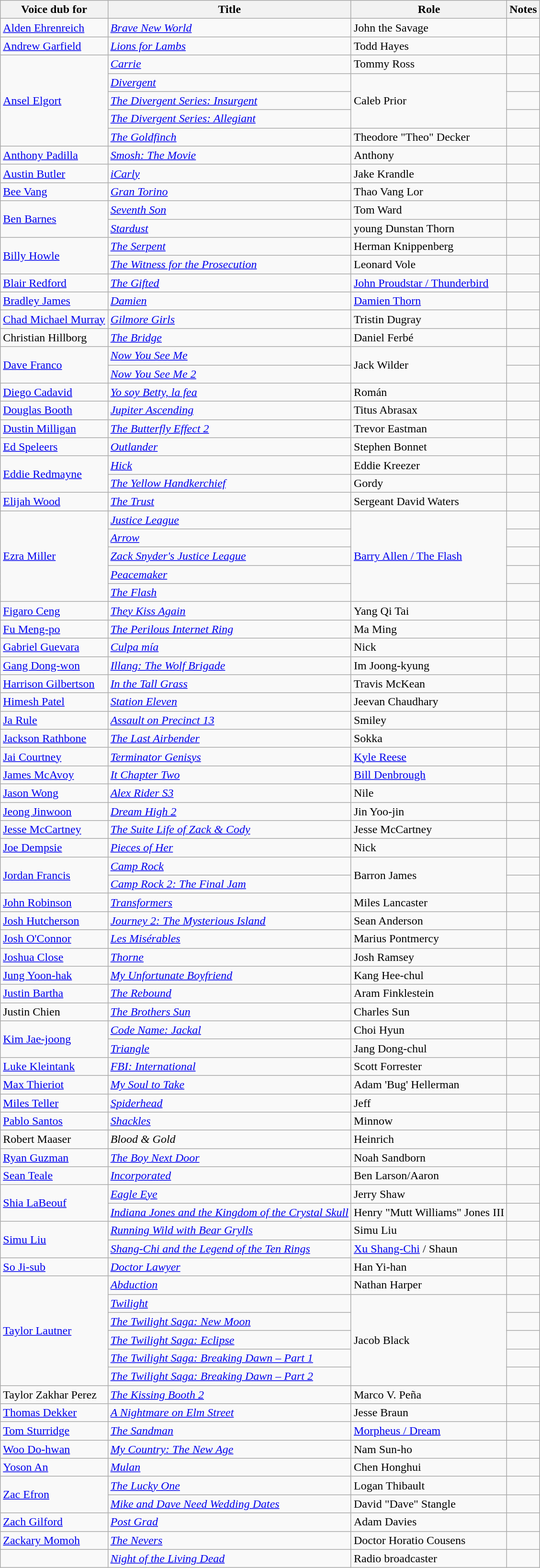<table class="wikitable">
<tr>
<th>Voice dub for</th>
<th>Title</th>
<th>Role</th>
<th class="unsortable">Notes</th>
</tr>
<tr>
<td><a href='#'>Alden Ehrenreich</a></td>
<td><em><a href='#'>Brave New World</a></em></td>
<td>John the Savage</td>
<td></td>
</tr>
<tr>
<td><a href='#'>Andrew Garfield</a></td>
<td><em><a href='#'>Lions for Lambs</a></em></td>
<td>Todd Hayes</td>
<td></td>
</tr>
<tr>
<td rowspan="5"><a href='#'>Ansel Elgort</a></td>
<td><em><a href='#'>Carrie</a></em></td>
<td>Tommy Ross</td>
<td></td>
</tr>
<tr>
<td><em><a href='#'>Divergent</a></em></td>
<td rowspan="3">Caleb Prior</td>
<td></td>
</tr>
<tr>
<td><em><a href='#'>The Divergent Series: Insurgent</a></em></td>
<td></td>
</tr>
<tr>
<td><em><a href='#'>The Divergent Series: Allegiant</a></em></td>
<td></td>
</tr>
<tr>
<td><em><a href='#'>The Goldfinch</a></em></td>
<td>Theodore "Theo" Decker</td>
<td></td>
</tr>
<tr>
<td><a href='#'>Anthony Padilla</a></td>
<td><em><a href='#'>Smosh: The Movie</a></em></td>
<td>Anthony</td>
<td></td>
</tr>
<tr>
<td><a href='#'>Austin Butler</a></td>
<td><em><a href='#'>iCarly</a></em></td>
<td>Jake Krandle</td>
<td></td>
</tr>
<tr>
<td><a href='#'>Bee Vang</a></td>
<td><em><a href='#'>Gran Torino</a></em></td>
<td>Thao Vang Lor</td>
<td></td>
</tr>
<tr>
<td rowspan="2"><a href='#'>Ben Barnes</a></td>
<td><em><a href='#'>Seventh Son</a></em></td>
<td>Tom Ward</td>
<td></td>
</tr>
<tr>
<td><em><a href='#'>Stardust</a></em></td>
<td>young Dunstan Thorn</td>
<td></td>
</tr>
<tr>
<td rowspan="2"><a href='#'>Billy Howle</a></td>
<td><em><a href='#'>The Serpent</a></em></td>
<td>Herman Knippenberg</td>
<td></td>
</tr>
<tr>
<td><em><a href='#'>The Witness for the Prosecution</a></em></td>
<td>Leonard Vole</td>
<td></td>
</tr>
<tr>
<td><a href='#'>Blair Redford</a></td>
<td><em><a href='#'>The Gifted</a></em></td>
<td><a href='#'>John Proudstar / Thunderbird</a></td>
<td></td>
</tr>
<tr>
<td><a href='#'>Bradley James</a></td>
<td><em><a href='#'>Damien</a></em></td>
<td><a href='#'>Damien Thorn</a></td>
<td></td>
</tr>
<tr>
<td><a href='#'>Chad Michael Murray</a></td>
<td><em><a href='#'>Gilmore Girls</a></em></td>
<td>Tristin Dugray</td>
<td></td>
</tr>
<tr>
<td>Christian Hillborg</td>
<td><em><a href='#'>The Bridge</a></em></td>
<td>Daniel Ferbé</td>
<td></td>
</tr>
<tr>
<td rowspan="2"><a href='#'>Dave Franco</a></td>
<td><em><a href='#'>Now You See Me</a></em></td>
<td rowspan="2">Jack Wilder</td>
<td></td>
</tr>
<tr>
<td><em><a href='#'>Now You See Me 2</a></em></td>
<td></td>
</tr>
<tr>
<td><a href='#'>Diego Cadavid</a></td>
<td><em><a href='#'>Yo soy Betty, la fea</a></em></td>
<td>Román</td>
<td></td>
</tr>
<tr>
<td><a href='#'>Douglas Booth</a></td>
<td><em><a href='#'>Jupiter Ascending</a></em></td>
<td>Titus Abrasax</td>
<td></td>
</tr>
<tr>
<td><a href='#'>Dustin Milligan</a></td>
<td><em><a href='#'>The Butterfly Effect 2</a></em></td>
<td>Trevor Eastman</td>
<td></td>
</tr>
<tr>
<td><a href='#'>Ed Speleers</a></td>
<td><em><a href='#'>Outlander</a></em></td>
<td>Stephen Bonnet</td>
<td></td>
</tr>
<tr>
<td rowspan="2"><a href='#'>Eddie Redmayne</a></td>
<td><em><a href='#'>Hick</a></em></td>
<td>Eddie Kreezer</td>
<td></td>
</tr>
<tr>
<td><em><a href='#'>The Yellow Handkerchief</a></em></td>
<td>Gordy</td>
<td></td>
</tr>
<tr>
<td><a href='#'>Elijah Wood</a></td>
<td><em><a href='#'>The Trust</a></em></td>
<td>Sergeant David Waters</td>
<td></td>
</tr>
<tr>
<td rowspan="5"><a href='#'>Ezra Miller</a></td>
<td><em><a href='#'>Justice League</a></em></td>
<td rowspan="5"><a href='#'>Barry Allen / The Flash</a></td>
<td></td>
</tr>
<tr>
<td><em><a href='#'>Arrow</a></em></td>
<td></td>
</tr>
<tr>
<td><em><a href='#'>Zack Snyder's Justice League</a></em></td>
<td></td>
</tr>
<tr>
<td><em><a href='#'>Peacemaker</a></em></td>
<td></td>
</tr>
<tr>
<td><em><a href='#'>The Flash</a></em></td>
<td></td>
</tr>
<tr>
<td><a href='#'>Figaro Ceng</a></td>
<td><em><a href='#'>They Kiss Again</a></em></td>
<td>Yang Qi Tai</td>
<td></td>
</tr>
<tr>
<td><a href='#'>Fu Meng-po</a></td>
<td><em><a href='#'>The Perilous Internet Ring</a></em></td>
<td>Ma Ming</td>
<td></td>
</tr>
<tr>
<td><a href='#'>Gabriel Guevara</a></td>
<td><em><a href='#'>Culpa mía</a></em></td>
<td>Nick</td>
<td></td>
</tr>
<tr>
<td><a href='#'>Gang Dong-won</a></td>
<td><em><a href='#'>Illang: The Wolf Brigade</a></em></td>
<td>Im Joong-kyung</td>
<td></td>
</tr>
<tr>
<td><a href='#'>Harrison Gilbertson</a></td>
<td><em><a href='#'>In the Tall Grass</a></em></td>
<td>Travis McKean</td>
<td></td>
</tr>
<tr>
<td><a href='#'>Himesh Patel</a></td>
<td><em><a href='#'>Station Eleven</a></em></td>
<td>Jeevan Chaudhary</td>
<td></td>
</tr>
<tr>
<td><a href='#'>Ja Rule</a></td>
<td><em><a href='#'>Assault on Precinct 13</a></em></td>
<td>Smiley</td>
<td></td>
</tr>
<tr>
<td><a href='#'>Jackson Rathbone</a></td>
<td><em><a href='#'>The Last Airbender</a></em></td>
<td>Sokka</td>
<td></td>
</tr>
<tr>
<td><a href='#'>Jai Courtney</a></td>
<td><em><a href='#'>Terminator Genisys</a></em></td>
<td><a href='#'>Kyle Reese</a></td>
<td></td>
</tr>
<tr>
<td><a href='#'>James McAvoy</a></td>
<td><em><a href='#'>It Chapter Two</a></em></td>
<td><a href='#'>Bill Denbrough</a></td>
<td></td>
</tr>
<tr>
<td><a href='#'>Jason Wong</a></td>
<td><em><a href='#'>Alex Rider S3</a></em></td>
<td>Nile</td>
<td></td>
</tr>
<tr>
<td><a href='#'>Jeong Jinwoon</a></td>
<td><em><a href='#'>Dream High 2</a></em></td>
<td>Jin Yoo-jin</td>
<td></td>
</tr>
<tr>
<td><a href='#'>Jesse McCartney</a></td>
<td><em><a href='#'>The Suite Life of Zack & Cody</a></em></td>
<td>Jesse McCartney</td>
<td></td>
</tr>
<tr>
<td><a href='#'>Joe Dempsie</a></td>
<td><em><a href='#'>Pieces of Her</a></em></td>
<td>Nick</td>
<td></td>
</tr>
<tr>
<td rowspan="2"><a href='#'>Jordan Francis</a></td>
<td><em><a href='#'>Camp Rock</a></em></td>
<td rowspan="2">Barron James</td>
<td></td>
</tr>
<tr>
<td><em><a href='#'>Camp Rock 2: The Final Jam</a></em></td>
<td></td>
</tr>
<tr>
<td><a href='#'>John Robinson</a></td>
<td><em><a href='#'>Transformers</a></em></td>
<td>Miles Lancaster</td>
<td></td>
</tr>
<tr>
<td><a href='#'>Josh Hutcherson</a></td>
<td><em><a href='#'>Journey 2: The Mysterious Island</a></em></td>
<td>Sean Anderson</td>
<td></td>
</tr>
<tr>
<td><a href='#'>Josh O'Connor</a></td>
<td><em><a href='#'>Les Misérables</a></em></td>
<td>Marius Pontmercy</td>
<td></td>
</tr>
<tr>
<td><a href='#'>Joshua Close</a></td>
<td><em><a href='#'>Thorne</a></em></td>
<td>Josh Ramsey</td>
<td></td>
</tr>
<tr>
<td><a href='#'>Jung Yoon-hak</a></td>
<td><em><a href='#'>My Unfortunate Boyfriend</a></em></td>
<td>Kang Hee-chul</td>
<td></td>
</tr>
<tr>
<td><a href='#'>Justin Bartha</a></td>
<td><em><a href='#'>The Rebound</a></em></td>
<td>Aram Finklestein</td>
<td></td>
</tr>
<tr>
<td>Justin Chien</td>
<td><em><a href='#'>The Brothers Sun</a></em></td>
<td>Charles Sun</td>
<td></td>
</tr>
<tr>
<td rowspan="2"><a href='#'>Kim Jae-joong</a></td>
<td><em><a href='#'>Code Name: Jackal</a></em></td>
<td>Choi Hyun</td>
<td></td>
</tr>
<tr>
<td><em><a href='#'>Triangle</a></em></td>
<td>Jang Dong-chul</td>
<td></td>
</tr>
<tr>
<td><a href='#'>Luke Kleintank</a></td>
<td><em><a href='#'>FBI: International</a></em></td>
<td>Scott Forrester</td>
<td></td>
</tr>
<tr>
<td><a href='#'>Max Thieriot</a></td>
<td><em><a href='#'>My Soul to Take</a></em></td>
<td>Adam 'Bug' Hellerman</td>
<td></td>
</tr>
<tr>
<td><a href='#'>Miles Teller</a></td>
<td><em><a href='#'>Spiderhead</a></em></td>
<td>Jeff</td>
<td></td>
</tr>
<tr>
<td><a href='#'>Pablo Santos</a></td>
<td><em><a href='#'>Shackles</a></em></td>
<td>Minnow</td>
<td></td>
</tr>
<tr>
<td>Robert Maaser</td>
<td><em>Blood & Gold</em></td>
<td>Heinrich</td>
<td></td>
</tr>
<tr>
<td><a href='#'>Ryan Guzman</a></td>
<td><em><a href='#'>The Boy Next Door</a></em></td>
<td>Noah Sandborn</td>
<td></td>
</tr>
<tr>
<td><a href='#'>Sean Teale</a></td>
<td><em><a href='#'>Incorporated</a></em></td>
<td>Ben Larson/Aaron</td>
<td></td>
</tr>
<tr>
<td rowspan="2"><a href='#'>Shia LaBeouf</a></td>
<td><em><a href='#'>Eagle Eye</a></em></td>
<td>Jerry Shaw</td>
<td></td>
</tr>
<tr>
<td><em><a href='#'>Indiana Jones and the Kingdom of the Crystal Skull</a></em></td>
<td>Henry "Mutt Williams" Jones III</td>
<td></td>
</tr>
<tr>
<td rowspan="2"><a href='#'>Simu Liu</a></td>
<td><em><a href='#'>Running Wild with Bear Grylls</a></em></td>
<td>Simu Liu</td>
<td></td>
</tr>
<tr>
<td><em><a href='#'>Shang-Chi and the Legend of the Ten Rings</a></em></td>
<td><a href='#'>Xu Shang-Chi</a> / Shaun</td>
<td></td>
</tr>
<tr>
<td><a href='#'>So Ji-sub</a></td>
<td><em><a href='#'>Doctor Lawyer</a></em></td>
<td>Han Yi-han</td>
<td></td>
</tr>
<tr>
<td rowspan="6"><a href='#'>Taylor Lautner</a></td>
<td><em><a href='#'>Abduction</a></em></td>
<td>Nathan Harper</td>
<td></td>
</tr>
<tr>
<td><em><a href='#'>Twilight</a></em></td>
<td rowspan="5">Jacob Black</td>
<td></td>
</tr>
<tr>
<td><em><a href='#'>The Twilight Saga: New Moon</a></em></td>
<td></td>
</tr>
<tr>
<td><em><a href='#'>The Twilight Saga: Eclipse</a></em></td>
<td></td>
</tr>
<tr>
<td><em><a href='#'>The Twilight Saga: Breaking Dawn – Part 1</a></em></td>
<td></td>
</tr>
<tr>
<td><em><a href='#'>The Twilight Saga: Breaking Dawn – Part 2</a></em></td>
<td></td>
</tr>
<tr>
<td>Taylor Zakhar Perez</td>
<td><em><a href='#'>The Kissing Booth 2</a></em></td>
<td>Marco V. Peña</td>
<td></td>
</tr>
<tr>
<td><a href='#'>Thomas Dekker</a></td>
<td><em><a href='#'>A Nightmare on Elm Street</a></em></td>
<td>Jesse Braun</td>
<td></td>
</tr>
<tr>
<td><a href='#'>Tom Sturridge</a></td>
<td><em><a href='#'>The Sandman</a></em></td>
<td><a href='#'>Morpheus / Dream</a></td>
<td></td>
</tr>
<tr>
<td><a href='#'>Woo Do-hwan</a></td>
<td><em><a href='#'>My Country: The New Age</a></em></td>
<td>Nam Sun-ho</td>
<td></td>
</tr>
<tr>
<td><a href='#'>Yoson An</a></td>
<td><em><a href='#'>Mulan</a></em></td>
<td>Chen Honghui</td>
<td></td>
</tr>
<tr>
<td rowspan="2"><a href='#'>Zac Efron</a></td>
<td><em><a href='#'>The Lucky One</a></em></td>
<td>Logan Thibault</td>
<td></td>
</tr>
<tr>
<td><em><a href='#'>Mike and Dave Need Wedding Dates</a></em></td>
<td>David "Dave" Stangle</td>
<td></td>
</tr>
<tr>
<td><a href='#'>Zach Gilford</a></td>
<td><em><a href='#'>Post Grad</a></em></td>
<td>Adam Davies</td>
<td></td>
</tr>
<tr>
<td><a href='#'>Zackary Momoh</a></td>
<td><em><a href='#'>The Nevers</a></em></td>
<td>Doctor Horatio Cousens</td>
<td></td>
</tr>
<tr>
<td></td>
<td><em><a href='#'>Night of the Living Dead</a></em></td>
<td>Radio broadcaster</td>
<td></td>
</tr>
</table>
